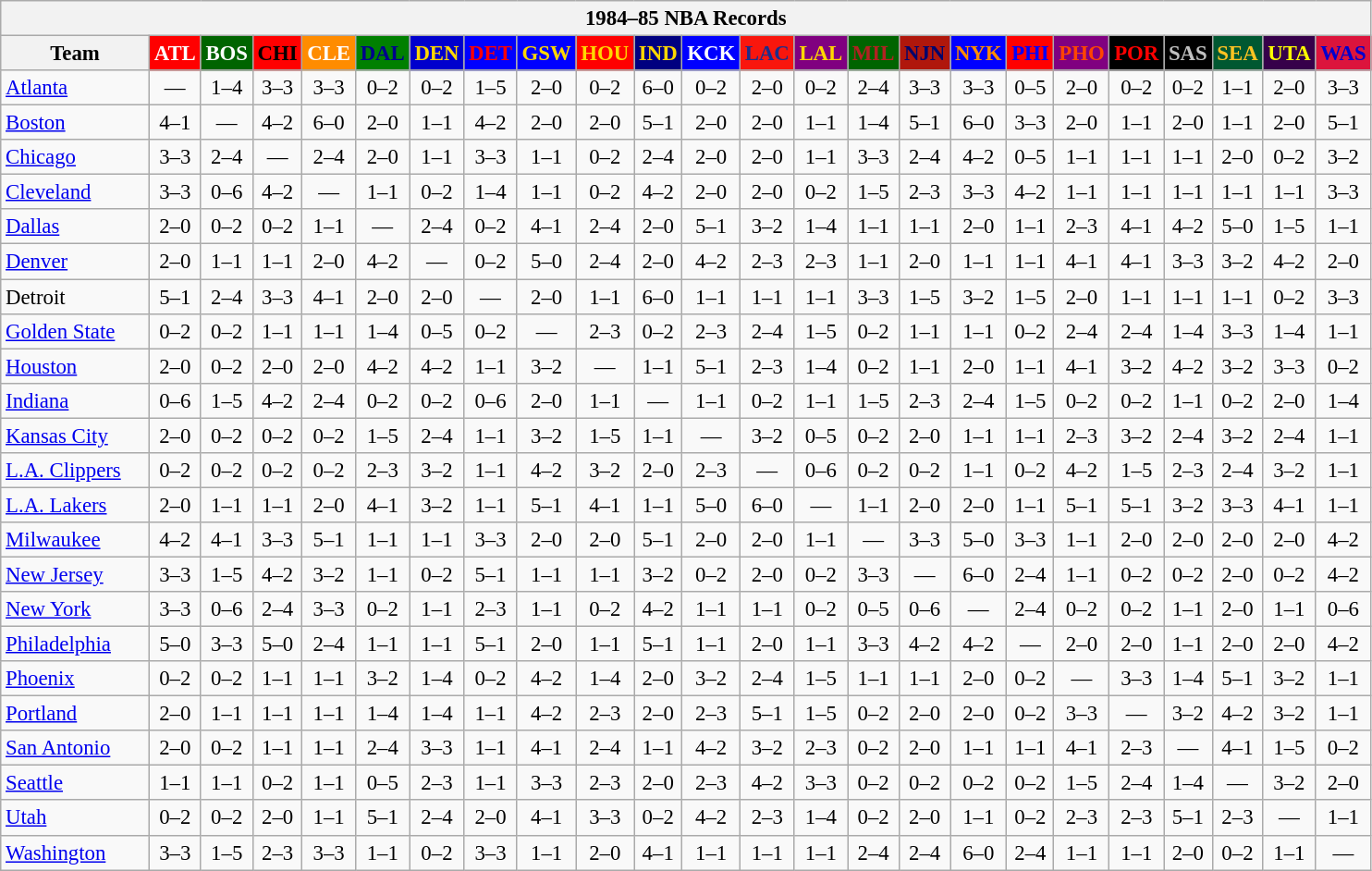<table class="wikitable" style="font-size:95%; text-align:center;">
<tr>
<th colspan=24>1984–85 NBA Records</th>
</tr>
<tr>
<th width=100>Team</th>
<th style="background:#FF0000;color:#FFFFFF;width=35">ATL</th>
<th style="background:#006400;color:#FFFFFF;width=35">BOS</th>
<th style="background:#FF0000;color:#000000;width=35">CHI</th>
<th style="background:#FF8C00;color:#FFFFFF;width=35">CLE</th>
<th style="background:#008000;color:#00008B;width=35">DAL</th>
<th style="background:#0000CD;color:#FFD700;width=35">DEN</th>
<th style="background:#0000FF;color:#FF0000;width=35">DET</th>
<th style="background:#0000FF;color:#FFD700;width=35">GSW</th>
<th style="background:#FF0000;color:#FFD700;width=35">HOU</th>
<th style="background:#000080;color:#FFD700;width=35">IND</th>
<th style="background:#0000FF;color:#FFFFFF;width=35">KCK</th>
<th style="background:#F9160D;color:#1A2E8B;width=35">LAC</th>
<th style="background:#800080;color:#FFD700;width=35">LAL</th>
<th style="background:#006400;color:#B22222;width=35">MIL</th>
<th style="background:#B0170C;color:#00056D;width=35">NJN</th>
<th style="background:#0000FF;color:#FF8C00;width=35">NYK</th>
<th style="background:#FF0000;color:#0000FF;width=35">PHI</th>
<th style="background:#800080;color:#FF4500;width=35">PHO</th>
<th style="background:#000000;color:#FF0000;width=35">POR</th>
<th style="background:#000000;color:#C0C0C0;width=35">SAS</th>
<th style="background:#005831;color:#FFC322;width=35">SEA</th>
<th style="background:#36004A;color:#FFFF00;width=35">UTA</th>
<th style="background:#DC143C;color:#0000CD;width=35">WAS</th>
</tr>
<tr>
<td style="text-align:left;"><a href='#'>Atlanta</a></td>
<td>—</td>
<td>1–4</td>
<td>3–3</td>
<td>3–3</td>
<td>0–2</td>
<td>0–2</td>
<td>1–5</td>
<td>2–0</td>
<td>0–2</td>
<td>6–0</td>
<td>0–2</td>
<td>2–0</td>
<td>0–2</td>
<td>2–4</td>
<td>3–3</td>
<td>3–3</td>
<td>0–5</td>
<td>2–0</td>
<td>0–2</td>
<td>0–2</td>
<td>1–1</td>
<td>2–0</td>
<td>3–3</td>
</tr>
<tr>
<td style="text-align:left;"><a href='#'>Boston</a></td>
<td>4–1</td>
<td>—</td>
<td>4–2</td>
<td>6–0</td>
<td>2–0</td>
<td>1–1</td>
<td>4–2</td>
<td>2–0</td>
<td>2–0</td>
<td>5–1</td>
<td>2–0</td>
<td>2–0</td>
<td>1–1</td>
<td>1–4</td>
<td>5–1</td>
<td>6–0</td>
<td>3–3</td>
<td>2–0</td>
<td>1–1</td>
<td>2–0</td>
<td>1–1</td>
<td>2–0</td>
<td>5–1</td>
</tr>
<tr>
<td style="text-align:left;"><a href='#'>Chicago</a></td>
<td>3–3</td>
<td>2–4</td>
<td>—</td>
<td>2–4</td>
<td>2–0</td>
<td>1–1</td>
<td>3–3</td>
<td>1–1</td>
<td>0–2</td>
<td>2–4</td>
<td>2–0</td>
<td>2–0</td>
<td>1–1</td>
<td>3–3</td>
<td>2–4</td>
<td>4–2</td>
<td>0–5</td>
<td>1–1</td>
<td>1–1</td>
<td>1–1</td>
<td>2–0</td>
<td>0–2</td>
<td>3–2</td>
</tr>
<tr>
<td style="text-align:left;"><a href='#'>Cleveland</a></td>
<td>3–3</td>
<td>0–6</td>
<td>4–2</td>
<td>—</td>
<td>1–1</td>
<td>0–2</td>
<td>1–4</td>
<td>1–1</td>
<td>0–2</td>
<td>4–2</td>
<td>2–0</td>
<td>2–0</td>
<td>0–2</td>
<td>1–5</td>
<td>2–3</td>
<td>3–3</td>
<td>4–2</td>
<td>1–1</td>
<td>1–1</td>
<td>1–1</td>
<td>1–1</td>
<td>1–1</td>
<td>3–3</td>
</tr>
<tr>
<td style="text-align:left;"><a href='#'>Dallas</a></td>
<td>2–0</td>
<td>0–2</td>
<td>0–2</td>
<td>1–1</td>
<td>—</td>
<td>2–4</td>
<td>0–2</td>
<td>4–1</td>
<td>2–4</td>
<td>2–0</td>
<td>5–1</td>
<td>3–2</td>
<td>1–4</td>
<td>1–1</td>
<td>1–1</td>
<td>2–0</td>
<td>1–1</td>
<td>2–3</td>
<td>4–1</td>
<td>4–2</td>
<td>5–0</td>
<td>1–5</td>
<td>1–1</td>
</tr>
<tr>
<td style="text-align:left;"><a href='#'>Denver</a></td>
<td>2–0</td>
<td>1–1</td>
<td>1–1</td>
<td>2–0</td>
<td>4–2</td>
<td>—</td>
<td>0–2</td>
<td>5–0</td>
<td>2–4</td>
<td>2–0</td>
<td>4–2</td>
<td>2–3</td>
<td>2–3</td>
<td>1–1</td>
<td>2–0</td>
<td>1–1</td>
<td>1–1</td>
<td>4–1</td>
<td>4–1</td>
<td>3–3</td>
<td>3–2</td>
<td>4–2</td>
<td>2–0</td>
</tr>
<tr>
<td style="text-align:left;">Detroit</td>
<td>5–1</td>
<td>2–4</td>
<td>3–3</td>
<td>4–1</td>
<td>2–0</td>
<td>2–0</td>
<td>—</td>
<td>2–0</td>
<td>1–1</td>
<td>6–0</td>
<td>1–1</td>
<td>1–1</td>
<td>1–1</td>
<td>3–3</td>
<td>1–5</td>
<td>3–2</td>
<td>1–5</td>
<td>2–0</td>
<td>1–1</td>
<td>1–1</td>
<td>1–1</td>
<td>0–2</td>
<td>3–3</td>
</tr>
<tr>
<td style="text-align:left;"><a href='#'>Golden State</a></td>
<td>0–2</td>
<td>0–2</td>
<td>1–1</td>
<td>1–1</td>
<td>1–4</td>
<td>0–5</td>
<td>0–2</td>
<td>—</td>
<td>2–3</td>
<td>0–2</td>
<td>2–3</td>
<td>2–4</td>
<td>1–5</td>
<td>0–2</td>
<td>1–1</td>
<td>1–1</td>
<td>0–2</td>
<td>2–4</td>
<td>2–4</td>
<td>1–4</td>
<td>3–3</td>
<td>1–4</td>
<td>1–1</td>
</tr>
<tr>
<td style="text-align:left;"><a href='#'>Houston</a></td>
<td>2–0</td>
<td>0–2</td>
<td>2–0</td>
<td>2–0</td>
<td>4–2</td>
<td>4–2</td>
<td>1–1</td>
<td>3–2</td>
<td>—</td>
<td>1–1</td>
<td>5–1</td>
<td>2–3</td>
<td>1–4</td>
<td>0–2</td>
<td>1–1</td>
<td>2–0</td>
<td>1–1</td>
<td>4–1</td>
<td>3–2</td>
<td>4–2</td>
<td>3–2</td>
<td>3–3</td>
<td>0–2</td>
</tr>
<tr>
<td style="text-align:left;"><a href='#'>Indiana</a></td>
<td>0–6</td>
<td>1–5</td>
<td>4–2</td>
<td>2–4</td>
<td>0–2</td>
<td>0–2</td>
<td>0–6</td>
<td>2–0</td>
<td>1–1</td>
<td>—</td>
<td>1–1</td>
<td>0–2</td>
<td>1–1</td>
<td>1–5</td>
<td>2–3</td>
<td>2–4</td>
<td>1–5</td>
<td>0–2</td>
<td>0–2</td>
<td>1–1</td>
<td>0–2</td>
<td>2–0</td>
<td>1–4</td>
</tr>
<tr>
<td style="text-align:left;"><a href='#'>Kansas City</a></td>
<td>2–0</td>
<td>0–2</td>
<td>0–2</td>
<td>0–2</td>
<td>1–5</td>
<td>2–4</td>
<td>1–1</td>
<td>3–2</td>
<td>1–5</td>
<td>1–1</td>
<td>—</td>
<td>3–2</td>
<td>0–5</td>
<td>0–2</td>
<td>2–0</td>
<td>1–1</td>
<td>1–1</td>
<td>2–3</td>
<td>3–2</td>
<td>2–4</td>
<td>3–2</td>
<td>2–4</td>
<td>1–1</td>
</tr>
<tr>
<td style="text-align:left;"><a href='#'>L.A. Clippers</a></td>
<td>0–2</td>
<td>0–2</td>
<td>0–2</td>
<td>0–2</td>
<td>2–3</td>
<td>3–2</td>
<td>1–1</td>
<td>4–2</td>
<td>3–2</td>
<td>2–0</td>
<td>2–3</td>
<td>—</td>
<td>0–6</td>
<td>0–2</td>
<td>0–2</td>
<td>1–1</td>
<td>0–2</td>
<td>4–2</td>
<td>1–5</td>
<td>2–3</td>
<td>2–4</td>
<td>3–2</td>
<td>1–1</td>
</tr>
<tr>
<td style="text-align:left;"><a href='#'>L.A. Lakers</a></td>
<td>2–0</td>
<td>1–1</td>
<td>1–1</td>
<td>2–0</td>
<td>4–1</td>
<td>3–2</td>
<td>1–1</td>
<td>5–1</td>
<td>4–1</td>
<td>1–1</td>
<td>5–0</td>
<td>6–0</td>
<td>—</td>
<td>1–1</td>
<td>2–0</td>
<td>2–0</td>
<td>1–1</td>
<td>5–1</td>
<td>5–1</td>
<td>3–2</td>
<td>3–3</td>
<td>4–1</td>
<td>1–1</td>
</tr>
<tr>
<td style="text-align:left;"><a href='#'>Milwaukee</a></td>
<td>4–2</td>
<td>4–1</td>
<td>3–3</td>
<td>5–1</td>
<td>1–1</td>
<td>1–1</td>
<td>3–3</td>
<td>2–0</td>
<td>2–0</td>
<td>5–1</td>
<td>2–0</td>
<td>2–0</td>
<td>1–1</td>
<td>—</td>
<td>3–3</td>
<td>5–0</td>
<td>3–3</td>
<td>1–1</td>
<td>2–0</td>
<td>2–0</td>
<td>2–0</td>
<td>2–0</td>
<td>4–2</td>
</tr>
<tr>
<td style="text-align:left;"><a href='#'>New Jersey</a></td>
<td>3–3</td>
<td>1–5</td>
<td>4–2</td>
<td>3–2</td>
<td>1–1</td>
<td>0–2</td>
<td>5–1</td>
<td>1–1</td>
<td>1–1</td>
<td>3–2</td>
<td>0–2</td>
<td>2–0</td>
<td>0–2</td>
<td>3–3</td>
<td>—</td>
<td>6–0</td>
<td>2–4</td>
<td>1–1</td>
<td>0–2</td>
<td>0–2</td>
<td>2–0</td>
<td>0–2</td>
<td>4–2</td>
</tr>
<tr>
<td style="text-align:left;"><a href='#'>New York</a></td>
<td>3–3</td>
<td>0–6</td>
<td>2–4</td>
<td>3–3</td>
<td>0–2</td>
<td>1–1</td>
<td>2–3</td>
<td>1–1</td>
<td>0–2</td>
<td>4–2</td>
<td>1–1</td>
<td>1–1</td>
<td>0–2</td>
<td>0–5</td>
<td>0–6</td>
<td>—</td>
<td>2–4</td>
<td>0–2</td>
<td>0–2</td>
<td>1–1</td>
<td>2–0</td>
<td>1–1</td>
<td>0–6</td>
</tr>
<tr>
<td style="text-align:left;"><a href='#'>Philadelphia</a></td>
<td>5–0</td>
<td>3–3</td>
<td>5–0</td>
<td>2–4</td>
<td>1–1</td>
<td>1–1</td>
<td>5–1</td>
<td>2–0</td>
<td>1–1</td>
<td>5–1</td>
<td>1–1</td>
<td>2–0</td>
<td>1–1</td>
<td>3–3</td>
<td>4–2</td>
<td>4–2</td>
<td>—</td>
<td>2–0</td>
<td>2–0</td>
<td>1–1</td>
<td>2–0</td>
<td>2–0</td>
<td>4–2</td>
</tr>
<tr>
<td style="text-align:left;"><a href='#'>Phoenix</a></td>
<td>0–2</td>
<td>0–2</td>
<td>1–1</td>
<td>1–1</td>
<td>3–2</td>
<td>1–4</td>
<td>0–2</td>
<td>4–2</td>
<td>1–4</td>
<td>2–0</td>
<td>3–2</td>
<td>2–4</td>
<td>1–5</td>
<td>1–1</td>
<td>1–1</td>
<td>2–0</td>
<td>0–2</td>
<td>—</td>
<td>3–3</td>
<td>1–4</td>
<td>5–1</td>
<td>3–2</td>
<td>1–1</td>
</tr>
<tr>
<td style="text-align:left;"><a href='#'>Portland</a></td>
<td>2–0</td>
<td>1–1</td>
<td>1–1</td>
<td>1–1</td>
<td>1–4</td>
<td>1–4</td>
<td>1–1</td>
<td>4–2</td>
<td>2–3</td>
<td>2–0</td>
<td>2–3</td>
<td>5–1</td>
<td>1–5</td>
<td>0–2</td>
<td>2–0</td>
<td>2–0</td>
<td>0–2</td>
<td>3–3</td>
<td>—</td>
<td>3–2</td>
<td>4–2</td>
<td>3–2</td>
<td>1–1</td>
</tr>
<tr>
<td style="text-align:left;"><a href='#'>San Antonio</a></td>
<td>2–0</td>
<td>0–2</td>
<td>1–1</td>
<td>1–1</td>
<td>2–4</td>
<td>3–3</td>
<td>1–1</td>
<td>4–1</td>
<td>2–4</td>
<td>1–1</td>
<td>4–2</td>
<td>3–2</td>
<td>2–3</td>
<td>0–2</td>
<td>2–0</td>
<td>1–1</td>
<td>1–1</td>
<td>4–1</td>
<td>2–3</td>
<td>—</td>
<td>4–1</td>
<td>1–5</td>
<td>0–2</td>
</tr>
<tr>
<td style="text-align:left;"><a href='#'>Seattle</a></td>
<td>1–1</td>
<td>1–1</td>
<td>0–2</td>
<td>1–1</td>
<td>0–5</td>
<td>2–3</td>
<td>1–1</td>
<td>3–3</td>
<td>2–3</td>
<td>2–0</td>
<td>2–3</td>
<td>4–2</td>
<td>3–3</td>
<td>0–2</td>
<td>0–2</td>
<td>0–2</td>
<td>0–2</td>
<td>1–5</td>
<td>2–4</td>
<td>1–4</td>
<td>—</td>
<td>3–2</td>
<td>2–0</td>
</tr>
<tr>
<td style="text-align:left;"><a href='#'>Utah</a></td>
<td>0–2</td>
<td>0–2</td>
<td>2–0</td>
<td>1–1</td>
<td>5–1</td>
<td>2–4</td>
<td>2–0</td>
<td>4–1</td>
<td>3–3</td>
<td>0–2</td>
<td>4–2</td>
<td>2–3</td>
<td>1–4</td>
<td>0–2</td>
<td>2–0</td>
<td>1–1</td>
<td>0–2</td>
<td>2–3</td>
<td>2–3</td>
<td>5–1</td>
<td>2–3</td>
<td>—</td>
<td>1–1</td>
</tr>
<tr>
<td style="text-align:left;"><a href='#'>Washington</a></td>
<td>3–3</td>
<td>1–5</td>
<td>2–3</td>
<td>3–3</td>
<td>1–1</td>
<td>0–2</td>
<td>3–3</td>
<td>1–1</td>
<td>2–0</td>
<td>4–1</td>
<td>1–1</td>
<td>1–1</td>
<td>1–1</td>
<td>2–4</td>
<td>2–4</td>
<td>6–0</td>
<td>2–4</td>
<td>1–1</td>
<td>1–1</td>
<td>2–0</td>
<td>0–2</td>
<td>1–1</td>
<td>—</td>
</tr>
</table>
